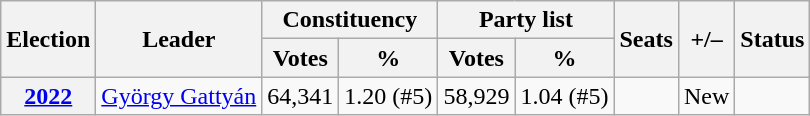<table class="wikitable">
<tr>
<th rowspan=2>Election</th>
<th rowspan=2>Leader</th>
<th colspan=2>Constituency</th>
<th colspan=2>Party list</th>
<th rowspan=2>Seats</th>
<th rowspan=2>+/–</th>
<th rowspan=2>Status</th>
</tr>
<tr>
<th>Votes</th>
<th>%</th>
<th>Votes</th>
<th>%</th>
</tr>
<tr>
<th><a href='#'>2022</a></th>
<td><a href='#'>György Gattyán</a></td>
<td>64,341</td>
<td>1.20 (#5)</td>
<td>58,929</td>
<td>1.04 (#5)</td>
<td></td>
<td>New</td>
<td></td>
</tr>
</table>
